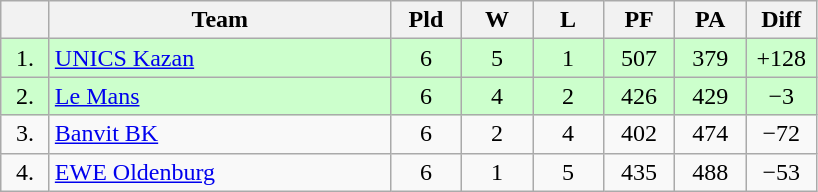<table class="wikitable" style="text-align:center">
<tr>
<th width=25></th>
<th width=220>Team</th>
<th width=40>Pld</th>
<th width=40>W</th>
<th width=40>L</th>
<th width=40>PF</th>
<th width=40>PA</th>
<th width=40>Diff</th>
</tr>
<tr style="background: #ccffcc;">
<td>1.</td>
<td align=left> <a href='#'>UNICS Kazan</a></td>
<td>6</td>
<td>5</td>
<td>1</td>
<td>507</td>
<td>379</td>
<td>+128</td>
</tr>
<tr style="background:#ccffcc">
<td>2.</td>
<td align=left>  <a href='#'>Le Mans</a></td>
<td>6</td>
<td>4</td>
<td>2</td>
<td>426</td>
<td>429</td>
<td>−3</td>
</tr>
<tr style="background:;">
<td>3.</td>
<td align=left> <a href='#'>Banvit BK</a></td>
<td>6</td>
<td>2</td>
<td>4</td>
<td>402</td>
<td>474</td>
<td>−72</td>
</tr>
<tr style="background:;">
<td>4.</td>
<td align=left> <a href='#'>EWE Oldenburg</a></td>
<td>6</td>
<td>1</td>
<td>5</td>
<td>435</td>
<td>488</td>
<td>−53</td>
</tr>
</table>
